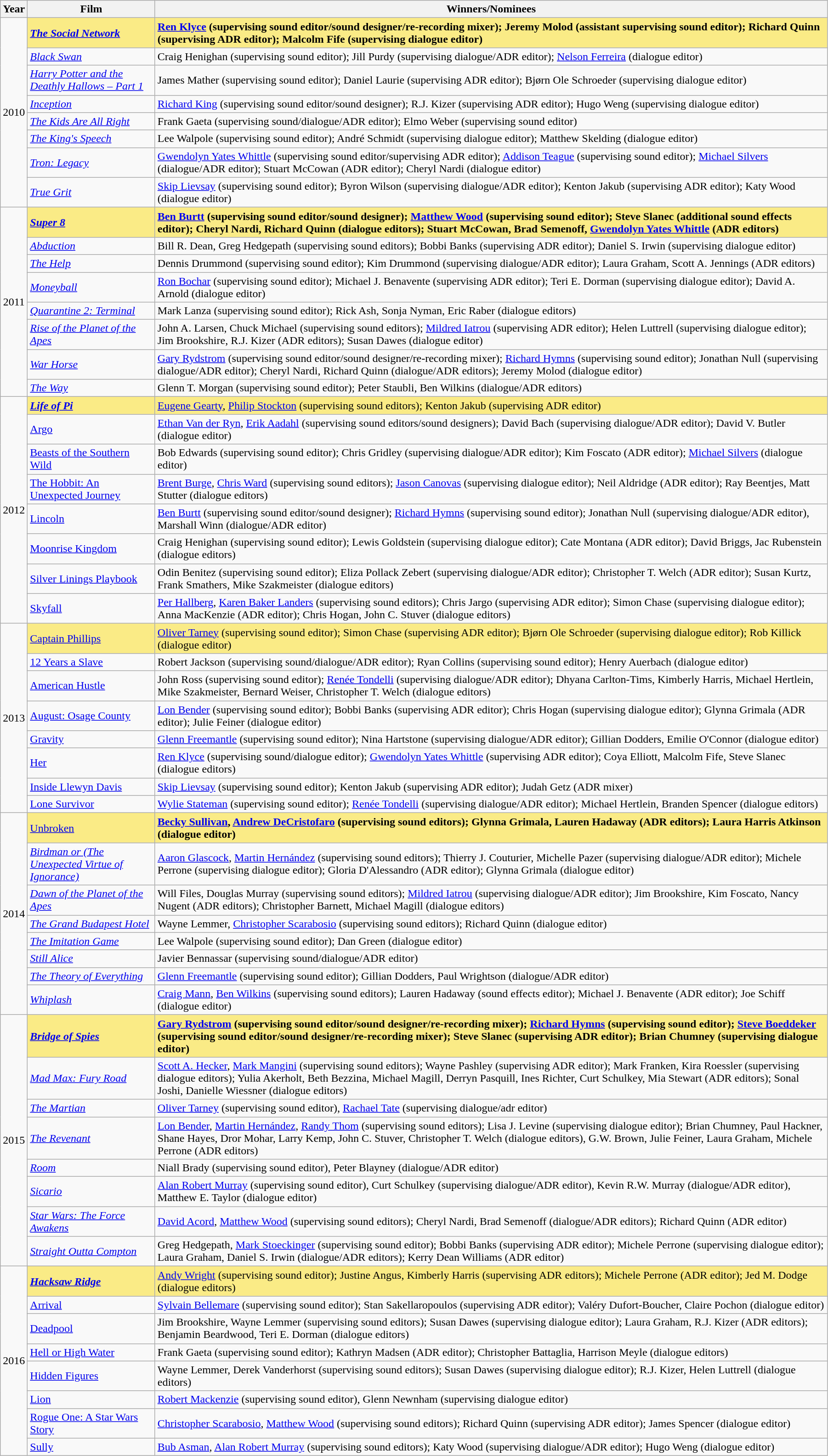<table class="wikitable" width="95%" cellpadding="5">
<tr>
<th>Year</th>
<th>Film</th>
<th>Winners/Nominees</th>
</tr>
<tr>
<td rowspan=8 style="text-align:center">2010<br></td>
<td style="background:#FAEB86;"><strong><em><a href='#'>The Social Network</a></em></strong></td>
<td style="background:#FAEB86;"><strong><a href='#'>Ren Klyce</a> (supervising sound editor/sound designer/re-recording mixer); Jeremy Molod (assistant supervising sound editor); Richard Quinn (supervising ADR editor); Malcolm Fife (supervising dialogue editor)</strong></td>
</tr>
<tr>
<td><em><a href='#'>Black Swan</a></em></td>
<td>Craig Henighan (supervising sound editor); Jill Purdy (supervising dialogue/ADR editor); <a href='#'>Nelson Ferreira</a> (dialogue editor)</td>
</tr>
<tr>
<td><em><a href='#'>Harry Potter and the Deathly Hallows – Part 1</a></em></td>
<td>James Mather (supervising sound editor); Daniel Laurie (supervising ADR editor); Bjørn Ole Schroeder (supervising dialogue editor)</td>
</tr>
<tr>
<td><em><a href='#'>Inception</a></em></td>
<td><a href='#'>Richard King</a> (supervising sound editor/sound designer); R.J. Kizer (supervising ADR editor); Hugo Weng (supervising dialogue editor)</td>
</tr>
<tr>
<td><em><a href='#'>The Kids Are All Right</a></em></td>
<td>Frank Gaeta (supervising sound/dialogue/ADR editor); Elmo Weber (supervising sound editor)</td>
</tr>
<tr>
<td><em><a href='#'>The King's Speech</a></em></td>
<td>Lee Walpole (supervising sound editor); André Schmidt (supervising dialogue editor); Matthew Skelding (dialogue editor)</td>
</tr>
<tr>
<td><em><a href='#'>Tron: Legacy</a></em></td>
<td><a href='#'>Gwendolyn Yates Whittle</a> (supervising sound editor/supervising ADR editor); <a href='#'>Addison Teague</a> (supervising sound editor); <a href='#'>Michael Silvers</a> (dialogue/ADR editor); Stuart McCowan (ADR editor); Cheryl Nardi (dialogue editor)</td>
</tr>
<tr>
<td><em><a href='#'>True Grit</a></em></td>
<td><a href='#'>Skip Lievsay</a> (supervising sound editor); Byron Wilson (supervising dialogue/ADR editor); Kenton Jakub (supervising ADR editor); Katy Wood (dialogue editor)</td>
</tr>
<tr>
<td rowspan=8 style="text-align:center">2011<br></td>
<td style="background:#FAEB86;"><strong><em><a href='#'>Super 8</a></em></strong></td>
<td style="background:#FAEB86;"><strong><a href='#'>Ben Burtt</a> (supervising sound editor/sound designer); <a href='#'>Matthew Wood</a> (supervising sound editor); Steve Slanec (additional sound  effects editor); Cheryl Nardi, Richard Quinn (dialogue editors); Stuart McCowan, Brad Semenoff, <a href='#'>Gwendolyn Yates Whittle</a> (ADR editors)</strong></td>
</tr>
<tr>
<td><em><a href='#'>Abduction</a></em></td>
<td>Bill R. Dean, Greg Hedgepath (supervising sound editors); Bobbi Banks (supervising ADR editor); Daniel S. Irwin (supervising dialogue editor)</td>
</tr>
<tr>
<td><em><a href='#'>The Help</a></em></td>
<td>Dennis Drummond (supervising sound editor); Kim Drummond (supervising dialogue/ADR editor); Laura Graham, Scott A. Jennings (ADR editors)</td>
</tr>
<tr>
<td><em><a href='#'>Moneyball</a></em></td>
<td><a href='#'>Ron Bochar</a> (supervising sound editor); Michael J. Benavente (supervising ADR editor); Teri E. Dorman (supervising dialogue editor); David A. Arnold (dialogue editor)</td>
</tr>
<tr>
<td><em><a href='#'>Quarantine 2: Terminal</a></em></td>
<td>Mark Lanza (supervising sound editor); Rick Ash, Sonja Nyman, Eric Raber (dialogue editors)</td>
</tr>
<tr>
<td><em><a href='#'>Rise of the Planet of the Apes</a></em></td>
<td>John A. Larsen, Chuck Michael (supervising sound editors); <a href='#'>Mildred Iatrou</a> (supervising ADR editor); Helen Luttrell (supervising dialogue editor); Jim Brookshire, R.J. Kizer (ADR editors); Susan Dawes (dialogue editor)</td>
</tr>
<tr>
<td><em><a href='#'>War Horse</a></em></td>
<td><a href='#'>Gary Rydstrom</a> (supervising sound editor/sound designer/re-recording mixer); <a href='#'>Richard Hymns</a> (supervising sound editor); Jonathan Null (supervising dialogue/ADR editor); Cheryl Nardi, Richard Quinn (dialogue/ADR editors); Jeremy Molod (dialogue editor)</td>
</tr>
<tr>
<td><em><a href='#'>The Way</a></em></td>
<td>Glenn T. Morgan (supervising sound editor); Peter Staubli, Ben Wilkins (dialogue/ADR editors)</td>
</tr>
<tr>
<td rowspan=8 style="text-align:center">2012<br></td>
<td style="background:#FAEB86;"><strong><em><a href='#'>Life of Pi</a><em> <strong></td>
<td style="background:#FAEB86;"></strong><a href='#'>Eugene Gearty</a>, <a href='#'>Philip Stockton</a> (supervising sound editors); Kenton Jakub (supervising ADR editor)<strong></td>
</tr>
<tr>
<td></em><a href='#'>Argo</a><em></td>
<td><a href='#'>Ethan Van der Ryn</a>, <a href='#'>Erik Aadahl</a> (supervising sound editors/sound designers); David Bach (supervising dialogue/ADR editor); David V. Butler (dialogue editor)</td>
</tr>
<tr>
<td></em><a href='#'>Beasts of the Southern Wild</a><em></td>
<td>Bob Edwards (supervising sound editor); Chris Gridley (supervising dialogue/ADR editor); Kim Foscato (ADR editor); <a href='#'>Michael Silvers</a> (dialogue editor)</td>
</tr>
<tr>
<td></em><a href='#'>The Hobbit: An Unexpected Journey</a><em></td>
<td><a href='#'>Brent Burge</a>, <a href='#'>Chris Ward</a> (supervising sound editors); <a href='#'>Jason Canovas</a> (supervising dialogue editor); Neil Aldridge (ADR editor); Ray Beentjes, Matt Stutter (dialogue editors)</td>
</tr>
<tr>
<td></em><a href='#'>Lincoln</a><em></td>
<td><a href='#'>Ben Burtt</a> (supervising sound editor/sound designer); <a href='#'>Richard Hymns</a> (supervising sound editor); Jonathan Null (supervising dialogue/ADR editor), Marshall Winn (dialogue/ADR editor)</td>
</tr>
<tr>
<td></em><a href='#'>Moonrise Kingdom</a><em></td>
<td>Craig Henighan (supervising sound editor); Lewis Goldstein (supervising dialogue editor); Cate Montana (ADR editor); David Briggs, Jac Rubenstein (dialogue editors)</td>
</tr>
<tr>
<td></em><a href='#'>Silver Linings Playbook</a><em></td>
<td>Odin Benitez (supervising sound editor); Eliza Pollack Zebert (supervising dialogue/ADR editor); Christopher T. Welch (ADR editor); Susan Kurtz, Frank Smathers, Mike Szakmeister (dialogue editors)</td>
</tr>
<tr>
<td></em><a href='#'>Skyfall</a><em></td>
<td><a href='#'>Per Hallberg</a>, <a href='#'>Karen Baker Landers</a> (supervising sound editors); Chris Jargo (supervising ADR editor); Simon Chase (supervising dialogue editor); Anna MacKenzie (ADR editor); Chris Hogan, John C. Stuver (dialogue editors)</td>
</tr>
<tr>
<td rowspan=8 style="text-align:center">2013<br></td>
<td style="background:#FAEB86;"></em></strong><a href='#'>Captain Phillips</a><strong><em></td>
<td style="background:#FAEB86;"></strong><a href='#'>Oliver Tarney</a> (supervising sound editor); Simon Chase (supervising ADR editor); Bjørn Ole Schroeder (supervising dialogue editor); Rob Killick (dialogue editor)<strong></td>
</tr>
<tr>
<td></em><a href='#'>12 Years a Slave</a><em></td>
<td>Robert Jackson (supervising sound/dialogue/ADR editor); Ryan Collins (supervising sound editor); Henry Auerbach (dialogue editor)</td>
</tr>
<tr>
<td></em><a href='#'>American Hustle</a><em></td>
<td>John Ross (supervising sound editor); <a href='#'>Renée Tondelli</a> (supervising dialogue/ADR editor); Dhyana Carlton-Tims, Kimberly Harris, Michael Hertlein, Mike Szakmeister, Bernard Weiser, Christopher T. Welch (dialogue editors)</td>
</tr>
<tr>
<td></em><a href='#'>August: Osage County</a><em></td>
<td><a href='#'>Lon Bender</a> (supervising sound editor); Bobbi Banks (supervising ADR editor); Chris Hogan (supervising dialogue editor); Glynna Grimala (ADR editor); Julie Feiner (dialogue editor)</td>
</tr>
<tr>
<td></em><a href='#'>Gravity</a><em></td>
<td><a href='#'>Glenn Freemantle</a> (supervising sound editor); Nina Hartstone (supervising dialogue/ADR editor); Gillian Dodders, Emilie O'Connor (dialogue editor)</td>
</tr>
<tr>
<td></em><a href='#'>Her</a><em></td>
<td><a href='#'>Ren Klyce</a> (supervising sound/dialogue editor); <a href='#'>Gwendolyn Yates Whittle</a> (supervising ADR editor); Coya Elliott, Malcolm Fife, Steve Slanec (dialogue editors)</td>
</tr>
<tr>
<td></em><a href='#'>Inside Llewyn Davis</a><em></td>
<td><a href='#'>Skip Lievsay</a> (supervising sound editor); Kenton Jakub (supervising ADR editor); Judah Getz (ADR mixer)</td>
</tr>
<tr>
<td></em><a href='#'>Lone Survivor</a><em></td>
<td><a href='#'>Wylie Stateman</a> (supervising sound editor); <a href='#'>Renée Tondelli</a> (supervising dialogue/ADR editor); Michael Hertlein, Branden Spencer (dialogue editors)</td>
</tr>
<tr>
<td rowspan=8 style="text-align:center">2014<br></td>
<td style="background:#FAEB86;"></em></strong><a href='#'>Unbroken</a></em> </strong></td>
<td style="background:#FAEB86;"><strong><a href='#'>Becky Sullivan</a>, <a href='#'>Andrew DeCristofaro</a> (supervising sound editors); Glynna Grimala, Lauren Hadaway (ADR editors); Laura Harris Atkinson (dialogue editor)</strong></td>
</tr>
<tr>
<td><em><a href='#'>Birdman or (The Unexpected Virtue of Ignorance)</a></em></td>
<td><a href='#'>Aaron Glascock</a>, <a href='#'>Martin Hernández</a> (supervising sound editors); Thierry J. Couturier, Michelle Pazer (supervising dialogue/ADR editor); Michele Perrone (supervising dialogue editor); Gloria D'Alessandro (ADR editor); Glynna Grimala (dialogue editor)</td>
</tr>
<tr>
<td><em><a href='#'>Dawn of the Planet of the Apes</a></em></td>
<td>Will Files, Douglas Murray (supervising sound editors); <a href='#'>Mildred Iatrou</a> (supervising dialogue/ADR editor); Jim Brookshire, Kim Foscato, Nancy Nugent (ADR editors); Christopher Barnett, Michael Magill (dialogue editors)</td>
</tr>
<tr>
<td><em><a href='#'>The Grand Budapest Hotel</a></em></td>
<td>Wayne Lemmer, <a href='#'>Christopher Scarabosio</a> (supervising sound editors); Richard Quinn (dialogue editor)</td>
</tr>
<tr>
<td><em><a href='#'>The Imitation Game</a></em></td>
<td>Lee Walpole (supervising sound editor); Dan Green (dialogue editor)</td>
</tr>
<tr>
<td><em><a href='#'>Still Alice</a></em></td>
<td>Javier Bennassar (supervising sound/dialogue/ADR editor)</td>
</tr>
<tr>
<td><em><a href='#'>The Theory of Everything</a></em></td>
<td><a href='#'>Glenn Freemantle</a> (supervising sound editor); Gillian Dodders, Paul Wrightson (dialogue/ADR editor)</td>
</tr>
<tr>
<td><em><a href='#'>Whiplash</a></em></td>
<td><a href='#'>Craig Mann</a>, <a href='#'>Ben Wilkins</a> (supervising sound editors); Lauren Hadaway (sound effects editor); Michael J. Benavente (ADR editor); Joe Schiff (dialogue editor)</td>
</tr>
<tr>
<td rowspan=8 style="text-align:center">2015<br></td>
<td style="background:#FAEB86;"><strong><em><a href='#'>Bridge of Spies</a></em></strong></td>
<td style="background:#FAEB86;"><strong><a href='#'>Gary Rydstrom</a> (supervising sound editor/sound designer/re-recording mixer); <a href='#'>Richard Hymns</a> (supervising sound editor); <a href='#'>Steve Boeddeker</a> (supervising sound editor/sound designer/re-recording mixer); Steve Slanec (supervising ADR editor); Brian Chumney (supervising dialogue editor)</strong></td>
</tr>
<tr>
<td><em><a href='#'>Mad Max: Fury Road</a></em></td>
<td><a href='#'>Scott A. Hecker</a>, <a href='#'>Mark Mangini</a> (supervising sound editors); Wayne Pashley (supervising ADR editor); Mark Franken, Kira Roessler (supervising dialogue editors); Yulia Akerholt, Beth Bezzina, Michael Magill, Derryn Pasquill, Ines Richter, Curt Schulkey, Mia Stewart (ADR editors); Sonal Joshi, Danielle Wiessner (dialogue editors)</td>
</tr>
<tr>
<td><em><a href='#'>The Martian</a></em></td>
<td><a href='#'>Oliver Tarney</a> (supervising sound editor), <a href='#'>Rachael Tate</a> (supervising dialogue/adr editor)</td>
</tr>
<tr>
<td><em><a href='#'>The Revenant</a></em></td>
<td><a href='#'>Lon Bender</a>, <a href='#'>Martin Hernández</a>, <a href='#'>Randy Thom</a> (supervising sound editors); Lisa J. Levine (supervising dialogue editor); Brian Chumney, Paul Hackner, Shane Hayes, Dror Mohar, Larry Kemp, John C. Stuver, Christopher T. Welch (dialogue editors), G.W. Brown, Julie Feiner, Laura Graham, Michele Perrone (ADR editors)</td>
</tr>
<tr>
<td><em><a href='#'>Room</a></em></td>
<td>Niall Brady (supervising sound editor), Peter Blayney (dialogue/ADR editor)</td>
</tr>
<tr>
<td><em><a href='#'>Sicario</a></em></td>
<td><a href='#'>Alan Robert Murray</a> (supervising sound editor), Curt Schulkey (supervising dialogue/ADR editor), Kevin R.W. Murray (dialogue/ADR editor), Matthew E. Taylor (dialogue editor)</td>
</tr>
<tr>
<td><em><a href='#'>Star Wars: The Force Awakens</a></em></td>
<td><a href='#'>David Acord</a>, <a href='#'>Matthew Wood</a> (supervising sound editors); Cheryl Nardi, Brad Semenoff (dialogue/ADR editors); Richard Quinn (ADR editor)</td>
</tr>
<tr>
<td><em><a href='#'>Straight Outta Compton</a></em></td>
<td>Greg Hedgepath, <a href='#'>Mark Stoeckinger</a> (supervising sound editor); Bobbi Banks (supervising ADR editor); Michele Perrone (supervising dialogue editor); Laura Graham, Daniel S. Irwin (dialogue/ADR editors); Kerry Dean Williams (ADR editor)</td>
</tr>
<tr>
<td rowspan=8 style="text-align:center">2016<br></td>
<td style="background:#FAEB86;"><strong><em><a href='#'>Hacksaw Ridge</a><em> <strong></td>
<td style="background:#FAEB86;"></strong><a href='#'>Andy Wright</a> (supervising sound editor); Justine Angus, Kimberly Harris (supervising ADR editors); Michele Perrone (ADR editor); Jed M. Dodge (dialogue editors)<strong></td>
</tr>
<tr>
<td></em><a href='#'>Arrival</a><em></td>
<td><a href='#'>Sylvain Bellemare</a> (supervising sound editor); Stan Sakellaropoulos (supervising ADR editor); Valéry Dufort-Boucher, Claire Pochon (dialogue editor)</td>
</tr>
<tr>
<td></em><a href='#'>Deadpool</a><em></td>
<td>Jim Brookshire, Wayne Lemmer (supervising sound editors); Susan Dawes (supervising dialogue editor); Laura Graham, R.J. Kizer (ADR editors); Benjamin Beardwood, Teri E. Dorman (dialogue editors)</td>
</tr>
<tr>
<td></em><a href='#'>Hell or High Water</a><em></td>
<td>Frank Gaeta (supervising sound editor); Kathryn Madsen (ADR editor); Christopher Battaglia, Harrison Meyle (dialogue editors)</td>
</tr>
<tr>
<td></em><a href='#'>Hidden Figures</a><em></td>
<td>Wayne Lemmer, Derek Vanderhorst (supervising sound editors); Susan Dawes (supervising dialogue editor); R.J. Kizer, Helen Luttrell (dialogue editors)</td>
</tr>
<tr>
<td></em><a href='#'>Lion</a><em></td>
<td><a href='#'>Robert Mackenzie</a> (supervising sound editor), Glenn Newnham (supervising dialogue editor)</td>
</tr>
<tr>
<td></em><a href='#'>Rogue One: A Star Wars Story</a><em></td>
<td><a href='#'>Christopher Scarabosio</a>, <a href='#'>Matthew Wood</a> (supervising sound editors); Richard Quinn (supervising ADR editor); James Spencer (dialogue editor)</td>
</tr>
<tr>
<td></em><a href='#'>Sully</a><em></td>
<td><a href='#'>Bub Asman</a>, <a href='#'>Alan Robert Murray</a> (supervising sound editors); Katy Wood (supervising dialogue/ADR editor); Hugo Weng (dialogue editor)</td>
</tr>
</table>
